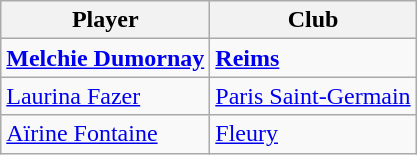<table class="wikitable">
<tr>
<th>Player</th>
<th>Club</th>
</tr>
<tr>
<td> <strong><a href='#'>Melchie Dumornay</a></strong></td>
<td><strong><a href='#'>Reims</a></strong></td>
</tr>
<tr>
<td> <a href='#'>Laurina Fazer</a></td>
<td><a href='#'>Paris Saint-Germain</a></td>
</tr>
<tr>
<td> <a href='#'>Aïrine Fontaine</a></td>
<td><a href='#'>Fleury</a></td>
</tr>
</table>
